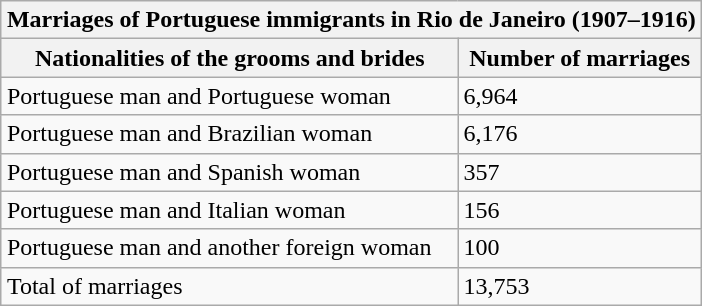<table class="wikitable" style="float: right; margin-left:1em;">
<tr>
<th colspan=4>Marriages of Portuguese immigrants in Rio de Janeiro (1907–1916)</th>
</tr>
<tr>
<th>Nationalities of the grooms and brides</th>
<th>Number of marriages</th>
</tr>
<tr>
<td>Portuguese man and Portuguese woman</td>
<td>6,964</td>
</tr>
<tr>
<td>Portuguese man and Brazilian woman</td>
<td>6,176</td>
</tr>
<tr>
<td>Portuguese man and Spanish woman</td>
<td>357</td>
</tr>
<tr>
<td>Portuguese man and Italian woman</td>
<td>156</td>
</tr>
<tr>
<td>Portuguese man and another foreign woman</td>
<td>100</td>
</tr>
<tr>
<td>Total of marriages</td>
<td>13,753</td>
</tr>
</table>
